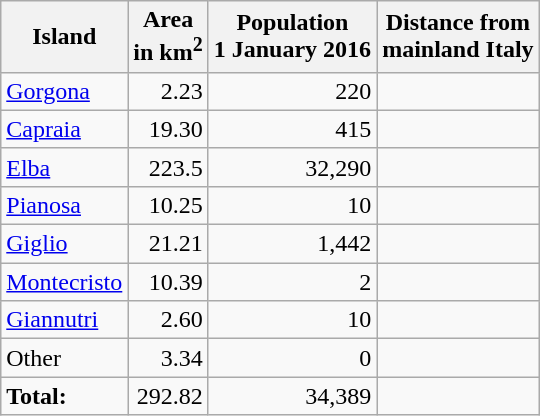<table class="wikitable sortable">
<tr>
<th>Island</th>
<th>Area<br>in km<sup>2</sup></th>
<th>Population<br>1 January 2016</th>
<th>Distance from<br>mainland Italy</th>
</tr>
<tr>
<td><a href='#'>Gorgona</a></td>
<td align="right">2.23</td>
<td align="right">220</td>
<td></td>
</tr>
<tr>
<td><a href='#'>Capraia</a></td>
<td align="right">19.30</td>
<td align="right">415</td>
<td></td>
</tr>
<tr>
<td><a href='#'>Elba</a></td>
<td align="right">223.5</td>
<td align="right">32,290</td>
<td></td>
</tr>
<tr>
<td><a href='#'>Pianosa</a></td>
<td align="right">10.25</td>
<td align="right">10</td>
<td></td>
</tr>
<tr>
<td><a href='#'>Giglio</a></td>
<td align="right">21.21</td>
<td align="right">1,442</td>
<td></td>
</tr>
<tr>
<td><a href='#'>Montecristo</a></td>
<td align="right">10.39</td>
<td align="right">2</td>
<td></td>
</tr>
<tr>
<td><a href='#'>Giannutri</a></td>
<td align="right">2.60</td>
<td align="right">10</td>
<td></td>
</tr>
<tr>
<td>Other</td>
<td align="right">3.34</td>
<td align="right">0</td>
<td></td>
</tr>
<tr class="sortbottom">
<td><strong>Total:</strong></td>
<td align="right">292.82</td>
<td align="right">34,389</td>
<td></td>
</tr>
</table>
